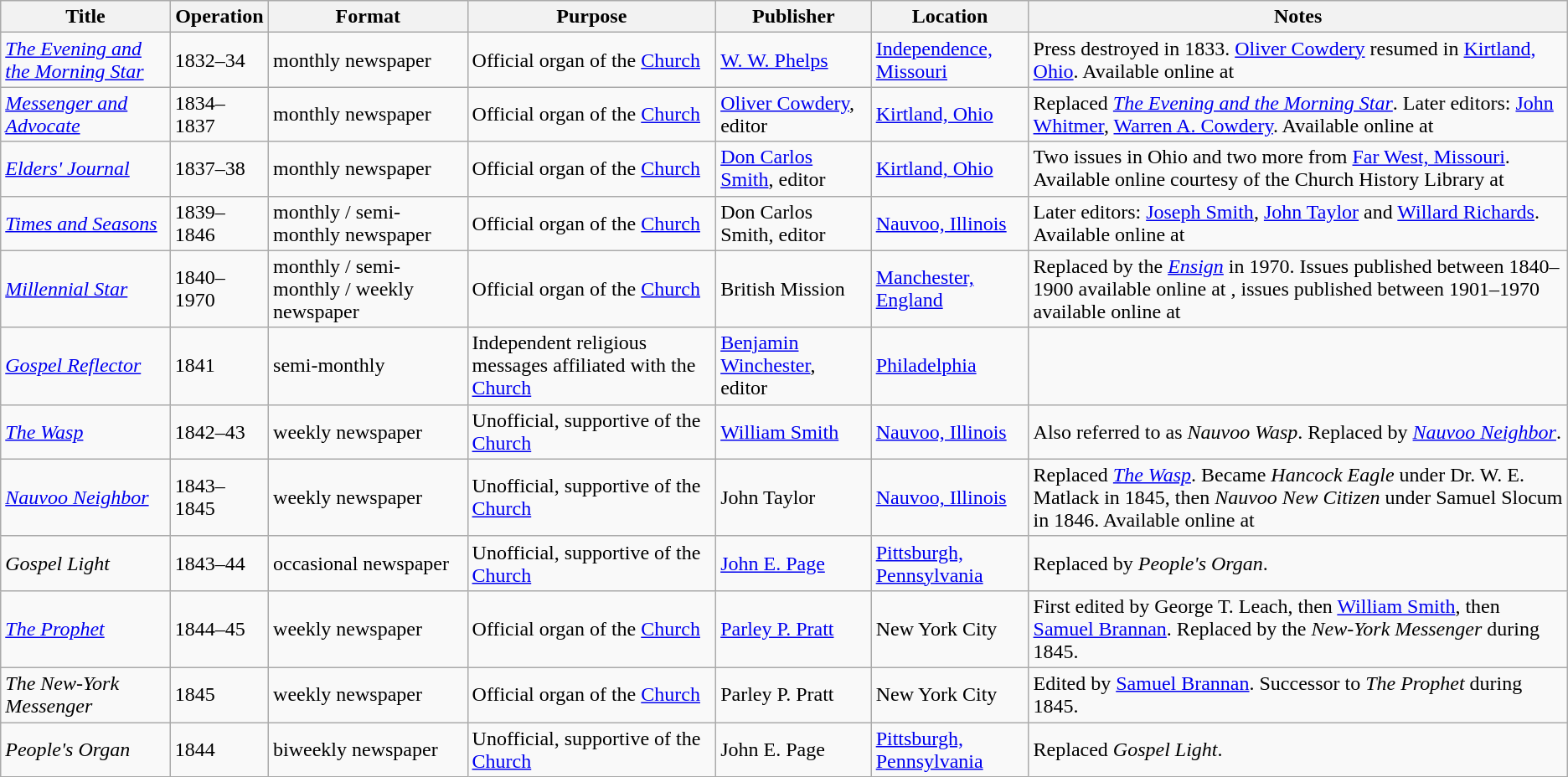<table class="wikitable sortable">
<tr>
<th>Title</th>
<th>Operation</th>
<th>Format</th>
<th>Purpose</th>
<th>Publisher</th>
<th>Location</th>
<th>Notes</th>
</tr>
<tr>
<td><em><a href='#'>The Evening and the Morning Star</a></em></td>
<td>1832–34</td>
<td>monthly newspaper</td>
<td>Official organ of the <a href='#'>Church</a></td>
<td><a href='#'>W. W. Phelps</a></td>
<td><a href='#'>Independence, Missouri</a></td>
<td>Press destroyed in 1833. <a href='#'>Oliver Cowdery</a> resumed in <a href='#'>Kirtland, Ohio</a>. Available online at </td>
</tr>
<tr>
<td><em><a href='#'>Messenger and Advocate</a></em></td>
<td>1834–1837</td>
<td>monthly newspaper</td>
<td>Official organ of the <a href='#'>Church</a></td>
<td><a href='#'>Oliver Cowdery</a>, editor</td>
<td><a href='#'>Kirtland, Ohio</a></td>
<td>Replaced <em><a href='#'>The Evening and the Morning Star</a></em>. Later editors: <a href='#'>John Whitmer</a>, <a href='#'>Warren A. Cowdery</a>. Available online at </td>
</tr>
<tr>
<td><em><a href='#'>Elders' Journal</a></em></td>
<td>1837–38</td>
<td>monthly newspaper</td>
<td>Official organ of the <a href='#'>Church</a></td>
<td><a href='#'>Don Carlos Smith</a>, editor</td>
<td><a href='#'>Kirtland, Ohio</a></td>
<td>Two issues in Ohio and two more from <a href='#'>Far West, Missouri</a>. Available online courtesy of the Church History Library at </td>
</tr>
<tr>
<td><em><a href='#'>Times and Seasons</a></em></td>
<td>1839–1846</td>
<td>monthly / semi-monthly newspaper</td>
<td>Official organ of the <a href='#'>Church</a></td>
<td>Don Carlos Smith, editor</td>
<td><a href='#'>Nauvoo, Illinois</a></td>
<td>Later editors: <a href='#'>Joseph Smith</a>, <a href='#'>John Taylor</a> and <a href='#'>Willard Richards</a>. Available online at </td>
</tr>
<tr>
<td><em><a href='#'>Millennial Star</a></em></td>
<td>1840–1970</td>
<td>monthly / semi-monthly / weekly newspaper</td>
<td>Official organ of the <a href='#'>Church</a></td>
<td>British Mission</td>
<td><a href='#'>Manchester, England</a></td>
<td>Replaced by the <em><a href='#'>Ensign</a></em> in 1970. Issues published between 1840–1900 available online at , issues published between 1901–1970 available online at </td>
</tr>
<tr>
<td><em><a href='#'>Gospel Reflector</a></em></td>
<td>1841</td>
<td>semi-monthly</td>
<td>Independent religious messages affiliated with the <a href='#'>Church</a></td>
<td><a href='#'>Benjamin Winchester</a>, editor</td>
<td><a href='#'>Philadelphia</a></td>
<td></td>
</tr>
<tr>
<td><em><a href='#'>The Wasp</a></em></td>
<td>1842–43</td>
<td>weekly newspaper</td>
<td>Unofficial, supportive of the <a href='#'>Church</a></td>
<td><a href='#'>William Smith</a></td>
<td><a href='#'>Nauvoo, Illinois</a></td>
<td>Also referred to as <em>Nauvoo Wasp</em>.  Replaced by <em><a href='#'>Nauvoo Neighbor</a></em>.</td>
</tr>
<tr>
<td><em><a href='#'>Nauvoo Neighbor</a></em></td>
<td>1843–1845</td>
<td>weekly newspaper</td>
<td>Unofficial, supportive of the <a href='#'>Church</a></td>
<td>John Taylor</td>
<td><a href='#'>Nauvoo, Illinois</a></td>
<td>Replaced <em><a href='#'>The Wasp</a></em>.  Became <em>Hancock Eagle</em> under Dr. W. E. Matlack in 1845, then <em>Nauvoo New Citizen</em> under Samuel Slocum in 1846. Available online at </td>
</tr>
<tr>
<td><em>Gospel Light</em></td>
<td>1843–44</td>
<td>occasional newspaper</td>
<td>Unofficial, supportive of the <a href='#'>Church</a></td>
<td><a href='#'>John E. Page</a></td>
<td><a href='#'>Pittsburgh, Pennsylvania</a></td>
<td>Replaced by <em>People's Organ</em>.</td>
</tr>
<tr>
<td><em><a href='#'>The Prophet</a></em></td>
<td>1844–45</td>
<td>weekly newspaper</td>
<td>Official organ of the <a href='#'>Church</a></td>
<td><a href='#'>Parley P. Pratt</a></td>
<td>New York City</td>
<td>First edited by George T. Leach, then <a href='#'>William Smith</a>, then <a href='#'>Samuel Brannan</a>.  Replaced by the <em>New-York Messenger</em> during 1845.</td>
</tr>
<tr>
<td><em>The New-York Messenger</em></td>
<td>1845</td>
<td>weekly newspaper</td>
<td>Official organ of the <a href='#'>Church</a></td>
<td>Parley P. Pratt</td>
<td>New York City</td>
<td>Edited by <a href='#'>Samuel Brannan</a>.  Successor to <em>The Prophet</em> during 1845.</td>
</tr>
<tr>
<td><em>People's Organ</em></td>
<td>1844</td>
<td>biweekly newspaper</td>
<td>Unofficial, supportive of the <a href='#'>Church</a></td>
<td>John E. Page</td>
<td><a href='#'>Pittsburgh, Pennsylvania</a></td>
<td>Replaced <em>Gospel Light</em>.</td>
</tr>
</table>
